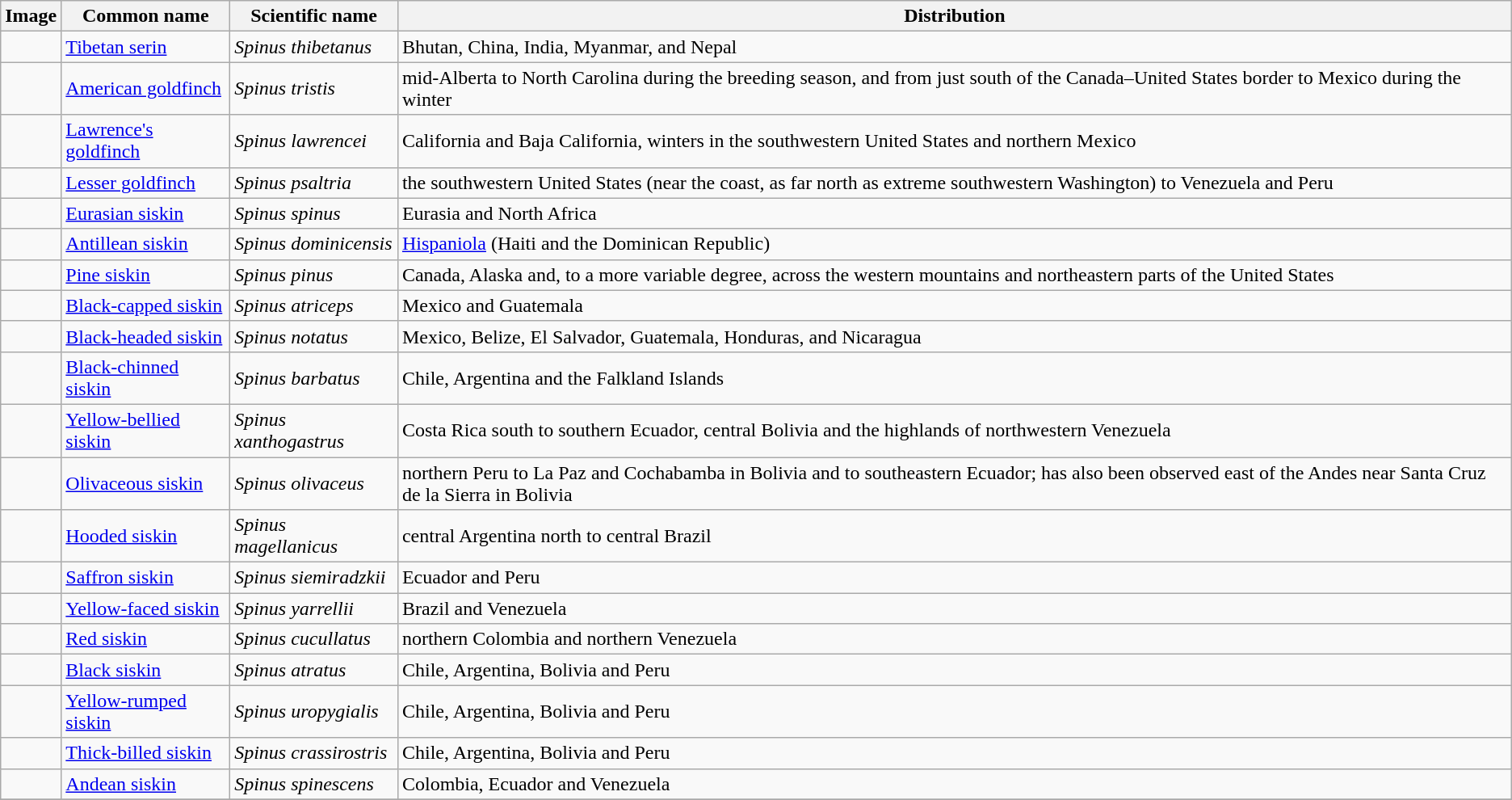<table class="wikitable">
<tr>
<th>Image</th>
<th>Common name</th>
<th>Scientific name</th>
<th>Distribution</th>
</tr>
<tr>
<td></td>
<td><a href='#'>Tibetan serin</a></td>
<td><em>Spinus thibetanus</em></td>
<td>Bhutan, China, India, Myanmar, and Nepal</td>
</tr>
<tr>
<td></td>
<td><a href='#'>American goldfinch</a></td>
<td><em>Spinus tristis</em></td>
<td>mid-Alberta to North Carolina during the breeding season, and from just south of the Canada–United States border to Mexico during the winter</td>
</tr>
<tr>
<td></td>
<td><a href='#'>Lawrence's goldfinch</a></td>
<td><em>Spinus lawrencei</em></td>
<td>California and Baja California, winters in the southwestern United States and northern Mexico</td>
</tr>
<tr>
<td></td>
<td><a href='#'>Lesser goldfinch</a></td>
<td><em>Spinus psaltria</em></td>
<td>the southwestern United States (near the coast, as far north as extreme southwestern Washington) to Venezuela and Peru</td>
</tr>
<tr>
<td></td>
<td><a href='#'>Eurasian siskin</a></td>
<td><em>Spinus spinus</em></td>
<td>Eurasia and North Africa</td>
</tr>
<tr>
<td></td>
<td><a href='#'>Antillean siskin</a></td>
<td><em>Spinus dominicensis</em></td>
<td><a href='#'>Hispaniola</a> (Haiti and the Dominican Republic)</td>
</tr>
<tr>
<td></td>
<td><a href='#'>Pine siskin</a></td>
<td><em>Spinus pinus</em></td>
<td>Canada, Alaska and, to a more variable degree, across the western mountains and northeastern parts of the United States</td>
</tr>
<tr>
<td></td>
<td><a href='#'>Black-capped siskin</a></td>
<td><em>Spinus atriceps</em></td>
<td>Mexico and Guatemala</td>
</tr>
<tr>
<td></td>
<td><a href='#'>Black-headed siskin</a></td>
<td><em>Spinus notatus</em></td>
<td>Mexico, Belize, El Salvador, Guatemala, Honduras, and Nicaragua</td>
</tr>
<tr>
<td></td>
<td><a href='#'>Black-chinned siskin</a></td>
<td><em>Spinus barbatus</em></td>
<td>Chile, Argentina and the Falkland Islands</td>
</tr>
<tr>
<td></td>
<td><a href='#'>Yellow-bellied siskin</a></td>
<td><em>Spinus xanthogastrus</em></td>
<td>Costa Rica south to southern Ecuador, central Bolivia and the highlands of northwestern Venezuela</td>
</tr>
<tr>
<td></td>
<td><a href='#'>Olivaceous siskin</a></td>
<td><em>Spinus olivaceus</em></td>
<td>northern Peru to La Paz and Cochabamba in Bolivia and to southeastern Ecuador; has also been observed east of the Andes near Santa Cruz de la Sierra in Bolivia</td>
</tr>
<tr>
<td></td>
<td><a href='#'>Hooded siskin</a></td>
<td><em>Spinus magellanicus</em></td>
<td>central Argentina north to central Brazil</td>
</tr>
<tr>
<td></td>
<td><a href='#'>Saffron siskin</a></td>
<td><em>Spinus siemiradzkii</em></td>
<td>Ecuador and Peru</td>
</tr>
<tr>
<td></td>
<td><a href='#'>Yellow-faced siskin</a></td>
<td><em>Spinus yarrellii</em></td>
<td>Brazil and Venezuela</td>
</tr>
<tr>
<td></td>
<td><a href='#'>Red siskin</a></td>
<td><em>Spinus cucullatus</em></td>
<td>northern Colombia and northern Venezuela</td>
</tr>
<tr>
<td></td>
<td><a href='#'>Black siskin</a></td>
<td><em>Spinus atratus</em></td>
<td>Chile, Argentina, Bolivia and Peru</td>
</tr>
<tr>
<td></td>
<td><a href='#'>Yellow-rumped siskin</a></td>
<td><em>Spinus uropygialis</em></td>
<td>Chile, Argentina, Bolivia and Peru</td>
</tr>
<tr>
<td></td>
<td><a href='#'>Thick-billed siskin</a></td>
<td><em>Spinus crassirostris</em></td>
<td>Chile, Argentina, Bolivia and Peru</td>
</tr>
<tr>
<td></td>
<td><a href='#'>Andean siskin</a></td>
<td><em>Spinus spinescens</em></td>
<td>Colombia, Ecuador and Venezuela</td>
</tr>
<tr>
</tr>
</table>
